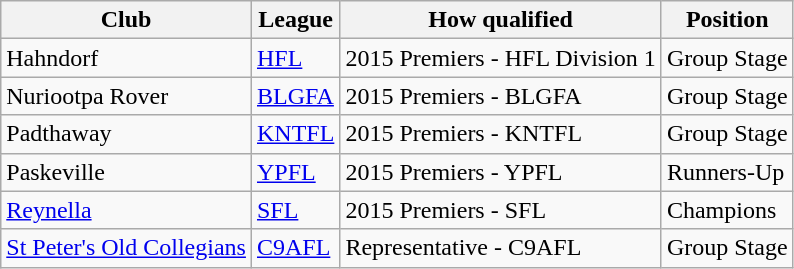<table class="wikitable">
<tr>
<th>Club</th>
<th>League</th>
<th>How qualified</th>
<th>Position</th>
</tr>
<tr>
<td>Hahndorf</td>
<td><a href='#'>HFL</a></td>
<td>2015 Premiers - HFL Division 1</td>
<td>Group Stage</td>
</tr>
<tr>
<td>Nuriootpa Rover</td>
<td><a href='#'>BLGFA</a></td>
<td>2015 Premiers - BLGFA</td>
<td>Group Stage</td>
</tr>
<tr>
<td>Padthaway</td>
<td><a href='#'>KNTFL</a></td>
<td>2015 Premiers - KNTFL</td>
<td>Group Stage</td>
</tr>
<tr>
<td>Paskeville</td>
<td><a href='#'>YPFL</a></td>
<td>2015 Premiers - YPFL</td>
<td>Runners-Up</td>
</tr>
<tr>
<td><a href='#'>Reynella</a></td>
<td><a href='#'>SFL</a></td>
<td>2015 Premiers - SFL</td>
<td>Champions</td>
</tr>
<tr>
<td><a href='#'>St Peter's Old Collegians</a></td>
<td><a href='#'>C9AFL</a></td>
<td>Representative - C9AFL</td>
<td>Group Stage</td>
</tr>
</table>
